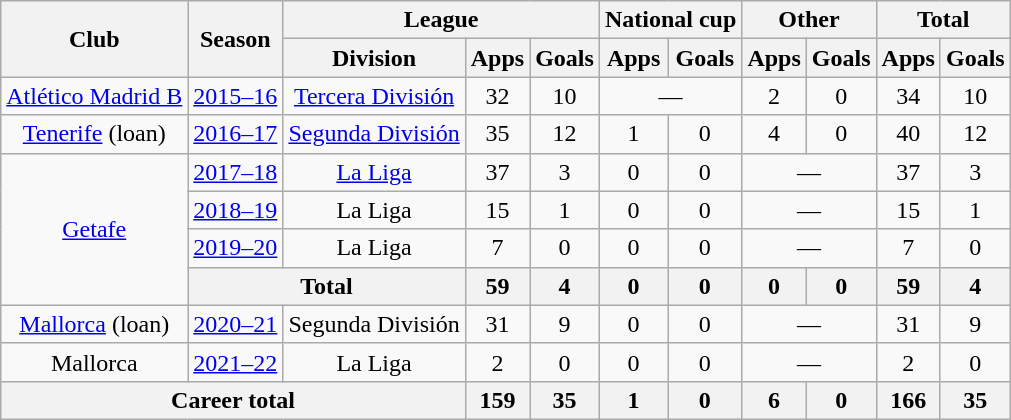<table class="wikitable" style="text-align:center">
<tr>
<th rowspan="2">Club</th>
<th rowspan="2">Season</th>
<th colspan="3">League</th>
<th colspan="2">National cup</th>
<th colspan="2">Other</th>
<th colspan="2">Total</th>
</tr>
<tr>
<th>Division</th>
<th>Apps</th>
<th>Goals</th>
<th>Apps</th>
<th>Goals</th>
<th>Apps</th>
<th>Goals</th>
<th>Apps</th>
<th>Goals</th>
</tr>
<tr>
<td><a href='#'>Atlético Madrid B</a></td>
<td><a href='#'>2015–16</a></td>
<td><a href='#'>Tercera División</a></td>
<td>32</td>
<td>10</td>
<td colspan="2">—</td>
<td>2</td>
<td>0</td>
<td>34</td>
<td>10</td>
</tr>
<tr>
<td><a href='#'>Tenerife</a> (loan)</td>
<td><a href='#'>2016–17</a></td>
<td><a href='#'>Segunda División</a></td>
<td>35</td>
<td>12</td>
<td>1</td>
<td>0</td>
<td>4</td>
<td>0</td>
<td>40</td>
<td>12</td>
</tr>
<tr>
<td rowspan="4"><a href='#'>Getafe</a></td>
<td><a href='#'>2017–18</a></td>
<td><a href='#'>La Liga</a></td>
<td>37</td>
<td>3</td>
<td>0</td>
<td>0</td>
<td colspan="2">—</td>
<td>37</td>
<td>3</td>
</tr>
<tr>
<td><a href='#'>2018–19</a></td>
<td>La Liga</td>
<td>15</td>
<td>1</td>
<td>0</td>
<td>0</td>
<td colspan="2">—</td>
<td>15</td>
<td>1</td>
</tr>
<tr>
<td><a href='#'>2019–20</a></td>
<td>La Liga</td>
<td>7</td>
<td>0</td>
<td>0</td>
<td>0</td>
<td colspan="2">—</td>
<td>7</td>
<td>0</td>
</tr>
<tr>
<th colspan="2">Total</th>
<th>59</th>
<th>4</th>
<th>0</th>
<th>0</th>
<th>0</th>
<th>0</th>
<th>59</th>
<th>4</th>
</tr>
<tr>
<td><a href='#'>Mallorca</a> (loan)</td>
<td><a href='#'>2020–21</a></td>
<td>Segunda División</td>
<td>31</td>
<td>9</td>
<td>0</td>
<td>0</td>
<td colspan="2">—</td>
<td>31</td>
<td>9</td>
</tr>
<tr>
<td>Mallorca</td>
<td><a href='#'>2021–22</a></td>
<td>La Liga</td>
<td>2</td>
<td>0</td>
<td>0</td>
<td>0</td>
<td colspan="2">—</td>
<td>2</td>
<td>0</td>
</tr>
<tr>
<th colspan="3">Career total</th>
<th>159</th>
<th>35</th>
<th>1</th>
<th>0</th>
<th>6</th>
<th>0</th>
<th>166</th>
<th>35</th>
</tr>
</table>
